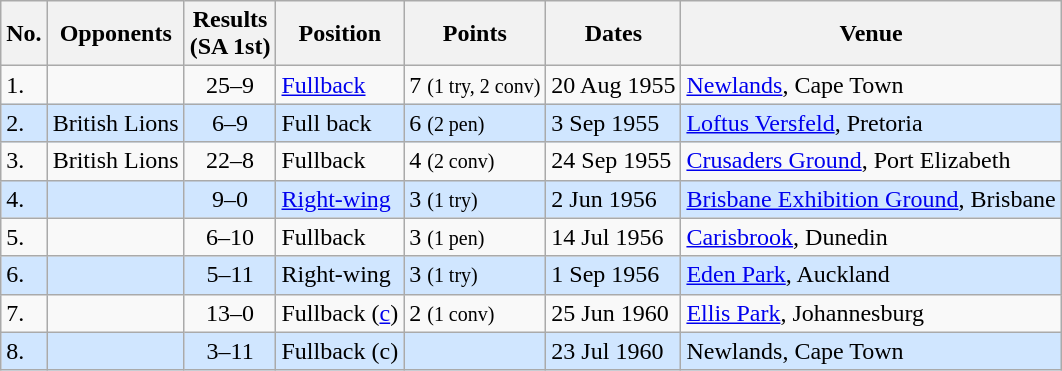<table class="wikitable sortable">
<tr>
<th>No.</th>
<th>Opponents</th>
<th>Results<br>(SA 1st)</th>
<th>Position</th>
<th>Points</th>
<th>Dates</th>
<th>Venue</th>
</tr>
<tr>
<td>1.</td>
<td></td>
<td align="center">25–9</td>
<td><a href='#'>Fullback</a></td>
<td>7 <small>(1 try, 2 conv)</small></td>
<td>20 Aug 1955</td>
<td><a href='#'>Newlands</a>, Cape Town</td>
</tr>
<tr style="background: #D0E6FF;">
<td>2.</td>
<td> British Lions</td>
<td align="center">6–9</td>
<td>Full back</td>
<td>6 <small>(2 pen)</small></td>
<td>3 Sep 1955</td>
<td><a href='#'>Loftus Versfeld</a>, Pretoria</td>
</tr>
<tr>
<td>3.</td>
<td> British Lions</td>
<td align="center">22–8</td>
<td>Fullback</td>
<td>4 <small>(2 conv)</small></td>
<td>24 Sep 1955</td>
<td><a href='#'>Crusaders Ground</a>, Port Elizabeth</td>
</tr>
<tr style="background: #D0E6FF;">
<td>4.</td>
<td></td>
<td align="center">9–0</td>
<td><a href='#'>Right-wing</a></td>
<td>3 <small>(1 try)</small></td>
<td>2 Jun 1956</td>
<td><a href='#'>Brisbane Exhibition Ground</a>, Brisbane</td>
</tr>
<tr>
<td>5.</td>
<td></td>
<td align="center">6–10</td>
<td>Fullback</td>
<td>3 <small>(1 pen)</small></td>
<td>14 Jul 1956</td>
<td><a href='#'>Carisbrook</a>, Dunedin</td>
</tr>
<tr style="background: #D0E6FF;">
<td>6.</td>
<td></td>
<td align="center">5–11</td>
<td>Right-wing</td>
<td>3 <small>(1 try)</small></td>
<td>1 Sep 1956</td>
<td><a href='#'>Eden Park</a>, Auckland</td>
</tr>
<tr>
<td>7.</td>
<td></td>
<td align="center">13–0</td>
<td>Fullback (<a href='#'>c</a>)</td>
<td>2 <small>(1 conv)</small></td>
<td>25 Jun 1960</td>
<td><a href='#'>Ellis Park</a>, Johannesburg</td>
</tr>
<tr style="background: #D0E6FF;">
<td>8.</td>
<td></td>
<td align="center">3–11</td>
<td>Fullback (c)</td>
<td></td>
<td>23 Jul 1960</td>
<td>Newlands, Cape Town</td>
</tr>
</table>
